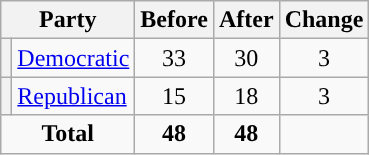<table class="wikitable" style="text-align:center;">
<tr>
<th colspan="2">Party</th>
<th>Before</th>
<th>After</th>
<th>Change</th>
</tr>
<tr>
<th style="background-color:"></th>
<td style="text-align:left;"><a href='#'>Democratic</a></td>
<td>33</td>
<td>30</td>
<td> 3</td>
</tr>
<tr>
<th style="background-color:"></th>
<td style="text-align:left;"><a href='#'>Republican</a></td>
<td>15</td>
<td>18</td>
<td> 3</td>
</tr>
<tr>
<td colspan="2"><strong>Total</strong></td>
<td><strong>48</strong></td>
<td><strong>48</strong></td>
<td></td>
</tr>
</table>
